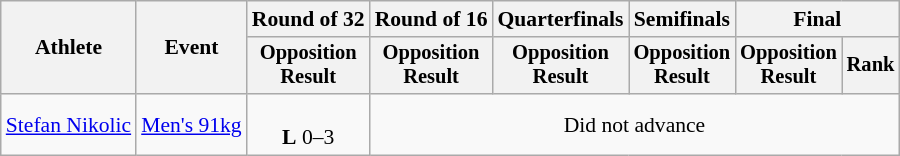<table class="wikitable" style="font-size:90%">
<tr>
<th rowspan="2">Athlete</th>
<th rowspan="2">Event</th>
<th>Round of 32</th>
<th>Round of 16</th>
<th>Quarterfinals</th>
<th>Semifinals</th>
<th colspan=2>Final</th>
</tr>
<tr style="font-size:95%">
<th>Opposition<br>Result</th>
<th>Opposition<br>Result</th>
<th>Opposition<br>Result</th>
<th>Opposition<br>Result</th>
<th>Opposition<br>Result</th>
<th>Rank</th>
</tr>
<tr align=center>
<td align=left><a href='#'>Stefan Nikolic</a></td>
<td align=left><a href='#'>Men's 91kg</a></td>
<td><br><strong>L</strong> 0–3</td>
<td colspan=5>Did not advance</td>
</tr>
</table>
